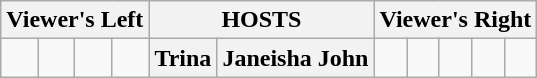<table class="wikitable" style="text-align:center">
<tr>
<th colspan="4">Viewer's Left</th>
<th colspan="2">HOSTS</th>
<th colspan="5">Viewer's Right</th>
</tr>
<tr>
<td></td>
<td></td>
<td></td>
<td></td>
<th>Trina</th>
<th>Janeisha John</th>
<td></td>
<td></td>
<td></td>
<td></td>
<td></td>
</tr>
</table>
